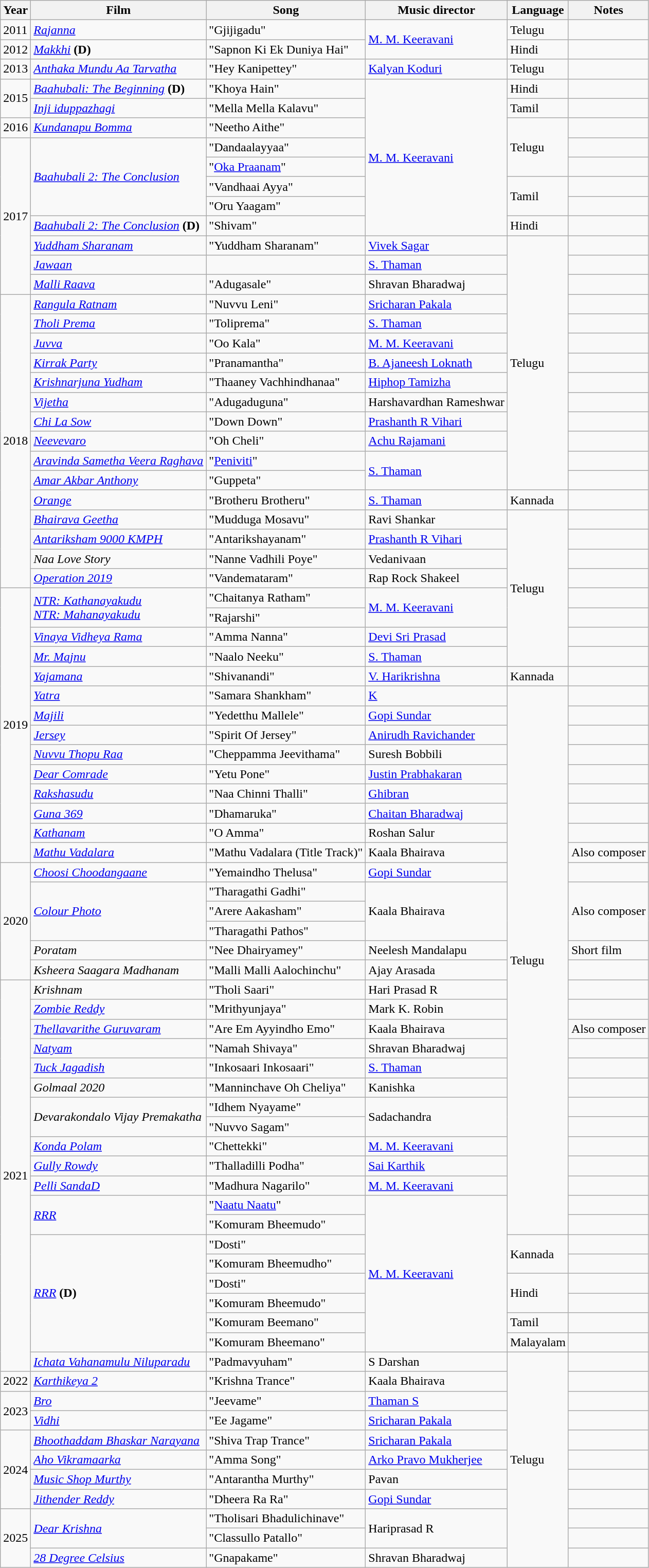<table class="wikitable sortable">
<tr>
<th>Year</th>
<th>Film</th>
<th>Song</th>
<th>Music director</th>
<th>Language</th>
<th class = "unsortable">Notes</th>
</tr>
<tr>
<td>2011</td>
<td><em><a href='#'>Rajanna</a></em></td>
<td>"Gjijigadu"</td>
<td rowspan="2"><a href='#'>M. M. Keeravani</a></td>
<td>Telugu</td>
<td></td>
</tr>
<tr>
<td>2012</td>
<td><em><a href='#'>Makkhi</a></em> <strong>(D)</strong></td>
<td>"Sapnon Ki Ek Duniya Hai"</td>
<td>Hindi</td>
<td></td>
</tr>
<tr>
<td>2013</td>
<td><em><a href='#'>Anthaka Mundu Aa Tarvatha</a></em></td>
<td>"Hey Kanipettey"</td>
<td><a href='#'>Kalyan Koduri</a></td>
<td>Telugu</td>
<td></td>
</tr>
<tr>
<td rowspan="2">2015</td>
<td><em><a href='#'>Baahubali: The Beginning</a></em> <strong>(D)</strong></td>
<td>"Khoya Hain"</td>
<td rowspan="8"><a href='#'>M. M. Keeravani</a></td>
<td>Hindi</td>
<td></td>
</tr>
<tr>
<td><a href='#'><em>Inji iduppazhagi</em></a></td>
<td>"Mella Mella Kalavu"</td>
<td>Tamil</td>
<td></td>
</tr>
<tr>
<td>2016</td>
<td><em><a href='#'>Kundanapu Bomma</a></em></td>
<td>"Neetho Aithe"</td>
<td rowspan="3">Telugu</td>
<td></td>
</tr>
<tr>
<td rowspan="8">2017</td>
<td rowspan="4"><em><a href='#'>Baahubali 2: The Conclusion</a></em></td>
<td>"Dandaalayyaa"</td>
<td></td>
</tr>
<tr>
<td>"<a href='#'>Oka Praanam</a>"</td>
<td></td>
</tr>
<tr>
<td>"Vandhaai Ayya"</td>
<td rowspan="2">Tamil</td>
<td></td>
</tr>
<tr>
<td>"Oru Yaagam"</td>
<td></td>
</tr>
<tr>
<td><em><a href='#'>Baahubali 2: The Conclusion</a></em> <strong>(D)</strong></td>
<td>"Shivam"</td>
<td>Hindi</td>
<td></td>
</tr>
<tr>
<td><em><a href='#'>Yuddham Sharanam</a></em></td>
<td>"Yuddham Sharanam"</td>
<td><a href='#'>Vivek Sagar</a></td>
<td rowspan="13">Telugu</td>
<td></td>
</tr>
<tr>
<td><em><a href='#'>Jawaan</a></em></td>
<td></td>
<td><a href='#'>S. Thaman</a></td>
<td></td>
</tr>
<tr>
<td><em><a href='#'>Malli Raava</a></em></td>
<td>"Adugasale"</td>
<td>Shravan Bharadwaj</td>
<td></td>
</tr>
<tr>
<td rowspan="15">2018</td>
<td><em><a href='#'>Rangula Ratnam</a></em></td>
<td>"Nuvvu Leni"</td>
<td><a href='#'>Sricharan Pakala</a></td>
<td></td>
</tr>
<tr>
<td><em><a href='#'>Tholi Prema</a></em></td>
<td>"Toliprema"</td>
<td><a href='#'>S. Thaman</a></td>
<td></td>
</tr>
<tr>
<td><em><a href='#'>Juvva</a></em></td>
<td>"Oo Kala"</td>
<td><a href='#'>M. M. Keeravani</a></td>
<td></td>
</tr>
<tr>
<td><em><a href='#'>Kirrak Party</a></em></td>
<td>"Pranamantha"</td>
<td><a href='#'>B. Ajaneesh Loknath</a></td>
<td></td>
</tr>
<tr>
<td><em><a href='#'>Krishnarjuna Yudham</a></em></td>
<td>"Thaaney Vachhindhanaa"</td>
<td><a href='#'>Hiphop Tamizha</a></td>
<td></td>
</tr>
<tr>
<td><em><a href='#'>Vijetha</a></em></td>
<td>"Adugaduguna"</td>
<td>Harshavardhan Rameshwar</td>
<td></td>
</tr>
<tr>
<td><em><a href='#'>Chi La Sow</a></em></td>
<td>"Down Down"</td>
<td><a href='#'>Prashanth R Vihari</a></td>
<td></td>
</tr>
<tr>
<td><em><a href='#'>Neevevaro</a></em></td>
<td>"Oh Cheli"</td>
<td><a href='#'>Achu Rajamani</a></td>
<td></td>
</tr>
<tr>
<td><em><a href='#'>Aravinda Sametha Veera Raghava</a></em></td>
<td>"<a href='#'>Peniviti</a>"</td>
<td rowspan="2"><a href='#'>S. Thaman</a></td>
<td></td>
</tr>
<tr>
<td><em><a href='#'>Amar Akbar Anthony</a></em></td>
<td>"Guppeta"</td>
<td></td>
</tr>
<tr>
<td><em><a href='#'>Orange</a></em></td>
<td>"Brotheru Brotheru"</td>
<td><a href='#'>S. Thaman</a></td>
<td>Kannada</td>
<td></td>
</tr>
<tr>
<td><em><a href='#'>Bhairava Geetha</a></em></td>
<td>"Mudduga Mosavu"</td>
<td>Ravi Shankar</td>
<td rowspan="8">Telugu</td>
<td></td>
</tr>
<tr>
<td><em><a href='#'>Antariksham 9000 KMPH</a></em></td>
<td>"Antarikshayanam"</td>
<td><a href='#'>Prashanth R Vihari</a></td>
<td></td>
</tr>
<tr>
<td><em>Naa Love Story</em></td>
<td>"Nanne Vadhili Poye"</td>
<td>Vedanivaan</td>
<td></td>
</tr>
<tr>
<td><em><a href='#'>Operation 2019</a></em></td>
<td>"Vandemataram"</td>
<td>Rap Rock Shakeel</td>
<td></td>
</tr>
<tr>
<td rowspan="14">2019</td>
<td rowspan="2"><em><a href='#'>NTR: Kathanayakudu</a></em><br><em><a href='#'>NTR: Mahanayakudu</a></em></td>
<td>"Chaitanya Ratham"</td>
<td rowspan="2"><a href='#'>M. M. Keeravani</a></td>
<td></td>
</tr>
<tr>
<td>"Rajarshi"</td>
<td></td>
</tr>
<tr>
<td><em><a href='#'>Vinaya Vidheya Rama</a></em></td>
<td>"Amma Nanna"</td>
<td><a href='#'>Devi Sri Prasad</a></td>
<td></td>
</tr>
<tr>
<td><em><a href='#'>Mr. Majnu</a></em></td>
<td>"Naalo Neeku"</td>
<td><a href='#'>S. Thaman</a></td>
<td></td>
</tr>
<tr>
<td><em><a href='#'>Yajamana</a></em></td>
<td>"Shivanandi"</td>
<td><a href='#'>V. Harikrishna</a></td>
<td>Kannada</td>
<td></td>
</tr>
<tr>
<td><em><a href='#'>Yatra</a></em></td>
<td>"Samara Shankham"</td>
<td><a href='#'>K</a></td>
<td rowspan="28">Telugu</td>
<td></td>
</tr>
<tr>
<td><em><a href='#'>Majili</a></em></td>
<td>"Yedetthu Mallele"</td>
<td><a href='#'>Gopi Sundar</a></td>
<td></td>
</tr>
<tr>
<td><em><a href='#'>Jersey</a></em></td>
<td>"Spirit Of Jersey"</td>
<td><a href='#'>Anirudh Ravichander</a></td>
<td></td>
</tr>
<tr>
<td><em><a href='#'>Nuvvu Thopu Raa</a></em></td>
<td>"Cheppamma Jeevithama"</td>
<td>Suresh Bobbili</td>
<td></td>
</tr>
<tr>
<td><em><a href='#'>Dear Comrade</a></em></td>
<td>"Yetu Pone"</td>
<td><a href='#'>Justin Prabhakaran</a></td>
<td></td>
</tr>
<tr>
<td><em><a href='#'>Rakshasudu</a></em></td>
<td>"Naa Chinni Thalli"</td>
<td><a href='#'>Ghibran</a></td>
<td></td>
</tr>
<tr>
<td><em><a href='#'>Guna 369</a></em></td>
<td>"Dhamaruka"</td>
<td><a href='#'>Chaitan Bharadwaj</a></td>
<td></td>
</tr>
<tr>
<td><em><a href='#'>Kathanam</a></em></td>
<td>"O Amma"</td>
<td>Roshan Salur</td>
<td></td>
</tr>
<tr>
<td><em><a href='#'>Mathu Vadalara</a></em></td>
<td>"Mathu Vadalara (Title Track)"</td>
<td>Kaala Bhairava</td>
<td>Also composer</td>
</tr>
<tr>
<td rowspan="6">2020</td>
<td><em><a href='#'>Choosi Choodangaane</a></em></td>
<td>"Yemaindho Thelusa"</td>
<td><a href='#'>Gopi Sundar</a></td>
<td></td>
</tr>
<tr>
<td rowspan="3"><em><a href='#'>Colour Photo</a></em></td>
<td>"Tharagathi Gadhi"</td>
<td rowspan="3">Kaala Bhairava</td>
<td rowspan="3">Also composer</td>
</tr>
<tr>
<td>"Arere Aakasham"</td>
</tr>
<tr>
<td>"Tharagathi Pathos"</td>
</tr>
<tr>
<td><em>Poratam</em></td>
<td>"Nee Dhairyamey"</td>
<td>Neelesh Mandalapu</td>
<td>Short film</td>
</tr>
<tr>
<td><em>Ksheera Saagara Madhanam</em></td>
<td>"Malli Malli Aalochinchu"</td>
<td>Ajay Arasada</td>
<td></td>
</tr>
<tr>
<td rowspan="20">2021</td>
<td><em>Krishnam</em></td>
<td>"Tholi Saari"</td>
<td>Hari Prasad R</td>
<td></td>
</tr>
<tr>
<td><em><a href='#'>Zombie Reddy</a></em></td>
<td>"Mrithyunjaya"</td>
<td>Mark K. Robin</td>
<td></td>
</tr>
<tr>
<td><em><a href='#'>Thellavarithe Guruvaram</a></em></td>
<td>"Are Em Ayyindho Emo"</td>
<td>Kaala Bhairava</td>
<td>Also composer</td>
</tr>
<tr>
<td><em><a href='#'>Natyam</a></em></td>
<td>"Namah Shivaya"</td>
<td>Shravan Bharadwaj</td>
<td></td>
</tr>
<tr>
<td><em><a href='#'>Tuck Jagadish</a></em></td>
<td>"Inkosaari Inkosaari"</td>
<td><a href='#'>S. Thaman</a></td>
<td></td>
</tr>
<tr>
<td><em>Golmaal 2020</em></td>
<td>"Manninchave Oh Cheliya"</td>
<td>Kanishka</td>
<td></td>
</tr>
<tr>
<td rowspan="2"><em>Devarakondalo Vijay Premakatha</em></td>
<td>"Idhem Nyayame"</td>
<td rowspan="2">Sadachandra</td>
<td></td>
</tr>
<tr>
<td>"Nuvvo Sagam"</td>
<td></td>
</tr>
<tr>
<td><em><a href='#'>Konda Polam</a></em></td>
<td>"Chettekki"</td>
<td><a href='#'>M. M. Keeravani</a></td>
<td></td>
</tr>
<tr>
<td><em><a href='#'>Gully Rowdy</a></em></td>
<td>"Thalladilli Podha"</td>
<td><a href='#'>Sai Karthik</a></td>
<td></td>
</tr>
<tr>
<td><em><a href='#'>Pelli SandaD</a></em></td>
<td>"Madhura Nagarilo"</td>
<td><a href='#'>M. M. Keeravani</a></td>
<td></td>
</tr>
<tr>
<td rowspan="2"><em><a href='#'>RRR</a></em></td>
<td>"<a href='#'>Naatu Naatu</a>"</td>
<td rowspan="8"><a href='#'>M. M. Keeravani</a></td>
<td></td>
</tr>
<tr>
<td>"Komuram Bheemudo"</td>
<td></td>
</tr>
<tr>
<td rowspan="6"><em><a href='#'>RRR</a></em> <strong>(D)</strong></td>
<td>"Dosti"</td>
<td rowspan="2">Kannada</td>
<td></td>
</tr>
<tr>
<td>"Komuram Bheemudho"</td>
<td></td>
</tr>
<tr>
<td>"Dosti"</td>
<td rowspan="2">Hindi</td>
<td></td>
</tr>
<tr>
<td>"Komuram Bheemudo"</td>
<td></td>
</tr>
<tr>
<td>"Komuram Beemano"</td>
<td rowspan="1">Tamil</td>
<td></td>
</tr>
<tr>
<td>"Komuram Bheemano"</td>
<td rowspan="1">Malayalam</td>
<td></td>
</tr>
<tr>
<td><em><a href='#'>Ichata Vahanamulu Niluparadu</a></em></td>
<td>"Padmavyuham"</td>
<td>S Darshan</td>
<td rowspan="11">Telugu</td>
<td></td>
</tr>
<tr>
<td>2022</td>
<td><em><a href='#'>Karthikeya 2</a></em></td>
<td>"Krishna Trance"</td>
<td>Kaala Bhairava</td>
<td></td>
</tr>
<tr>
<td rowspan="2">2023</td>
<td><em><a href='#'>Bro</a></em></td>
<td>"Jeevame"</td>
<td><a href='#'>Thaman S</a></td>
<td></td>
</tr>
<tr>
<td><em><a href='#'>Vidhi</a></em></td>
<td>"Ee Jagame"</td>
<td><a href='#'>Sricharan Pakala</a></td>
<td></td>
</tr>
<tr>
<td rowspan="4">2024</td>
<td><em><a href='#'>Bhoothaddam Bhaskar Narayana</a></em></td>
<td>"Shiva Trap Trance"</td>
<td><a href='#'>Sricharan Pakala</a></td>
<td></td>
</tr>
<tr>
<td><em><a href='#'>Aho Vikramaarka</a></em></td>
<td>"Amma Song"</td>
<td><a href='#'>Arko Pravo Mukherjee</a></td>
<td></td>
</tr>
<tr>
<td><em><a href='#'>Music Shop Murthy</a></em></td>
<td>"Antarantha Murthy"</td>
<td>Pavan</td>
<td></td>
</tr>
<tr>
<td><em><a href='#'>Jithender Reddy</a></em></td>
<td>"Dheera Ra Ra"</td>
<td><a href='#'>Gopi Sundar</a></td>
<td></td>
</tr>
<tr>
<td rowspan="3">2025</td>
<td rowspan="2"><em><a href='#'>Dear Krishna</a></em></td>
<td>"Tholisari Bhadulichinave"</td>
<td rowspan="2">Hariprasad R</td>
<td></td>
</tr>
<tr>
<td>"Classullo Patallo"</td>
<td></td>
</tr>
<tr>
<td><em><a href='#'>28 Degree Celsius</a></em></td>
<td>"Gnapakame"</td>
<td>Shravan Bharadwaj</td>
<td></td>
</tr>
</table>
